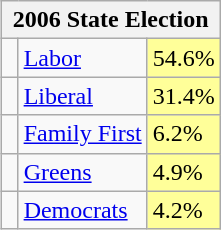<table class="wikitable" style="float:right; margin-left:0.5em">
<tr>
<th colspan="3">2006 State Election</th>
</tr>
<tr>
<td> </td>
<td><a href='#'>Labor</a></td>
<td bgcolor="FFFF99">54.6%</td>
</tr>
<tr>
<td> </td>
<td><a href='#'>Liberal</a></td>
<td bgcolor="FFFF99">31.4%</td>
</tr>
<tr>
<td> </td>
<td><a href='#'>Family First</a></td>
<td bgcolor="FFFF99">6.2%</td>
</tr>
<tr>
<td> </td>
<td><a href='#'>Greens</a></td>
<td bgcolor="FFFF99">4.9%</td>
</tr>
<tr>
<td> </td>
<td><a href='#'>Democrats</a></td>
<td bgcolor="FFFF99">4.2%</td>
</tr>
</table>
